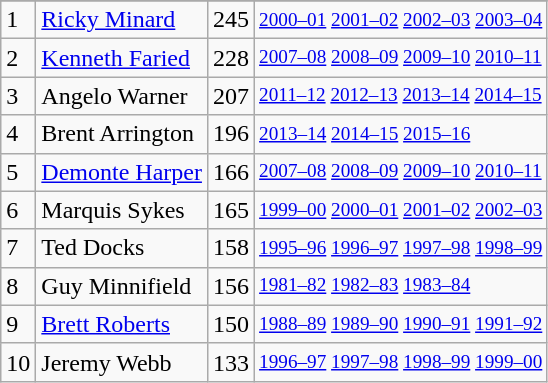<table class="wikitable">
<tr>
</tr>
<tr>
<td>1</td>
<td><a href='#'>Ricky Minard</a></td>
<td>245</td>
<td style="font-size:80%;"><a href='#'>2000–01</a> <a href='#'>2001–02</a> <a href='#'>2002–03</a> <a href='#'>2003–04</a></td>
</tr>
<tr>
<td>2</td>
<td><a href='#'>Kenneth Faried</a></td>
<td>228</td>
<td style="font-size:80%;"><a href='#'>2007–08</a> <a href='#'>2008–09</a> <a href='#'>2009–10</a> <a href='#'>2010–11</a></td>
</tr>
<tr>
<td>3</td>
<td>Angelo Warner</td>
<td>207</td>
<td style="font-size:80%;"><a href='#'>2011–12</a> <a href='#'>2012–13</a> <a href='#'>2013–14</a> <a href='#'>2014–15</a></td>
</tr>
<tr>
<td>4</td>
<td>Brent Arrington</td>
<td>196</td>
<td style="font-size:80%;"><a href='#'>2013–14</a> <a href='#'>2014–15</a> <a href='#'>2015–16</a></td>
</tr>
<tr>
<td>5</td>
<td><a href='#'>Demonte Harper</a></td>
<td>166</td>
<td style="font-size:80%;"><a href='#'>2007–08</a> <a href='#'>2008–09</a> <a href='#'>2009–10</a> <a href='#'>2010–11</a></td>
</tr>
<tr>
<td>6</td>
<td>Marquis Sykes</td>
<td>165</td>
<td style="font-size:80%;"><a href='#'>1999–00</a> <a href='#'>2000–01</a> <a href='#'>2001–02</a> <a href='#'>2002–03</a></td>
</tr>
<tr>
<td>7</td>
<td>Ted Docks</td>
<td>158</td>
<td style="font-size:80%;"><a href='#'>1995–96</a> <a href='#'>1996–97</a> <a href='#'>1997–98</a> <a href='#'>1998–99</a></td>
</tr>
<tr>
<td>8</td>
<td>Guy Minnifield</td>
<td>156</td>
<td style="font-size:80%;"><a href='#'>1981–82</a> <a href='#'>1982–83</a> <a href='#'>1983–84</a></td>
</tr>
<tr>
<td>9</td>
<td><a href='#'>Brett Roberts</a></td>
<td>150</td>
<td style="font-size:80%;"><a href='#'>1988–89</a> <a href='#'>1989–90</a> <a href='#'>1990–91</a> <a href='#'>1991–92</a></td>
</tr>
<tr>
<td>10</td>
<td>Jeremy Webb</td>
<td>133</td>
<td style="font-size:80%;"><a href='#'>1996–97</a> <a href='#'>1997–98</a> <a href='#'>1998–99</a> <a href='#'>1999–00</a></td>
</tr>
</table>
